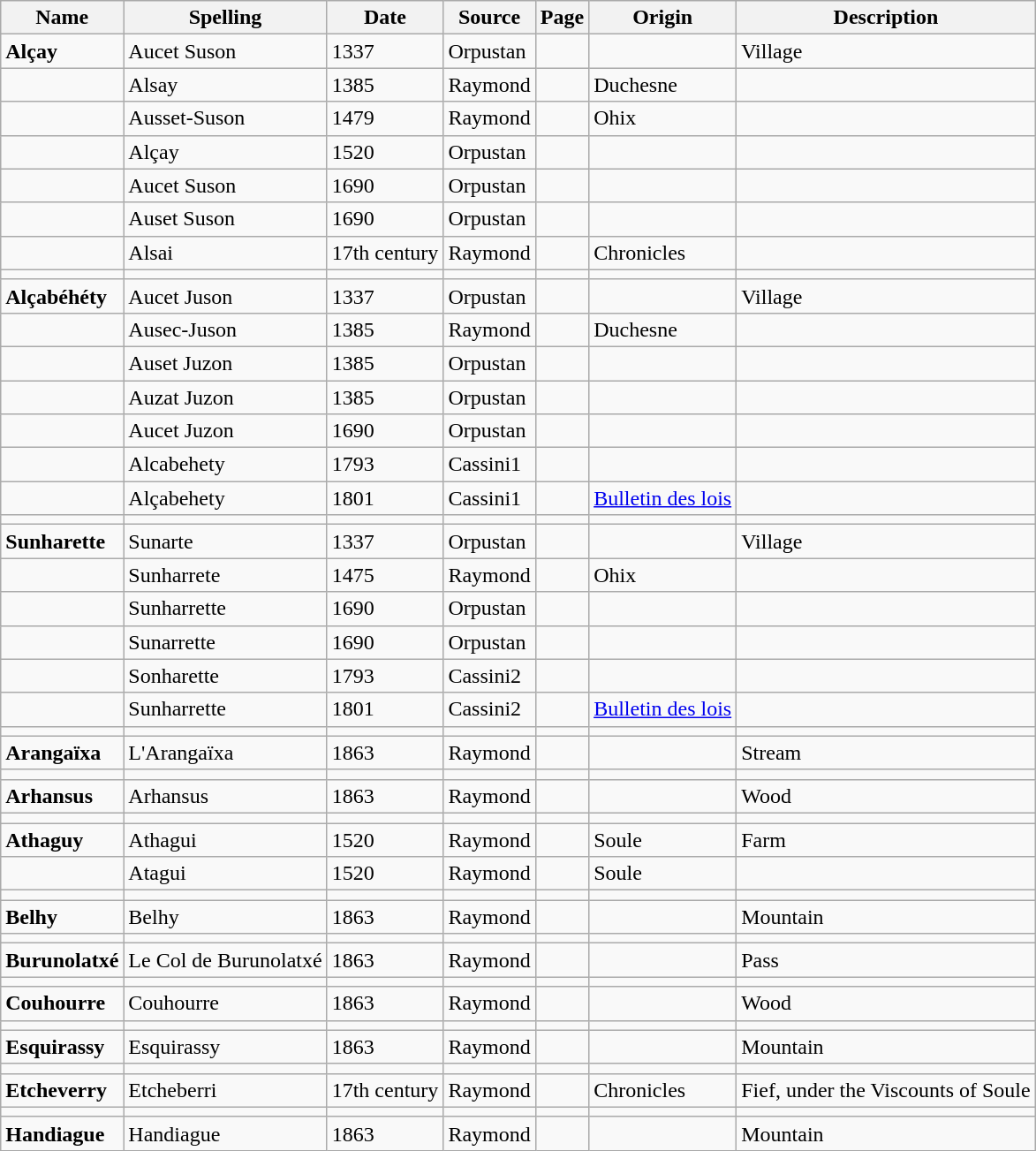<table class="wikitable">
<tr>
<th>Name</th>
<th>Spelling</th>
<th>Date</th>
<th>Source</th>
<th>Page</th>
<th>Origin</th>
<th>Description</th>
</tr>
<tr>
<td><strong>Alçay</strong></td>
<td>Aucet Suson</td>
<td>1337</td>
<td>Orpustan</td>
<td></td>
<td></td>
<td>Village</td>
</tr>
<tr>
<td></td>
<td>Alsay</td>
<td>1385</td>
<td>Raymond</td>
<td></td>
<td>Duchesne</td>
<td></td>
</tr>
<tr>
<td></td>
<td>Ausset-Suson</td>
<td>1479</td>
<td>Raymond</td>
<td></td>
<td>Ohix</td>
<td></td>
</tr>
<tr>
<td></td>
<td>Alçay</td>
<td>1520</td>
<td>Orpustan</td>
<td></td>
<td></td>
<td></td>
</tr>
<tr>
<td></td>
<td>Aucet Suson</td>
<td>1690</td>
<td>Orpustan</td>
<td></td>
<td></td>
<td></td>
</tr>
<tr>
<td></td>
<td>Auset Suson</td>
<td>1690</td>
<td>Orpustan</td>
<td></td>
<td></td>
<td></td>
</tr>
<tr>
<td></td>
<td>Alsai</td>
<td>17th century</td>
<td>Raymond</td>
<td></td>
<td>Chronicles</td>
<td></td>
</tr>
<tr>
<td></td>
<td></td>
<td></td>
<td></td>
<td></td>
<td></td>
<td></td>
</tr>
<tr>
<td><strong>Alçabéhéty</strong></td>
<td>Aucet Juson</td>
<td>1337</td>
<td>Orpustan</td>
<td></td>
<td></td>
<td>Village</td>
</tr>
<tr>
<td></td>
<td>Ausec-Juson</td>
<td>1385</td>
<td>Raymond</td>
<td></td>
<td>Duchesne</td>
<td></td>
</tr>
<tr>
<td></td>
<td>Auset Juzon</td>
<td>1385</td>
<td>Orpustan</td>
<td></td>
<td></td>
<td></td>
</tr>
<tr>
<td></td>
<td>Auzat Juzon</td>
<td>1385</td>
<td>Orpustan</td>
<td></td>
<td></td>
<td></td>
</tr>
<tr>
<td></td>
<td>Aucet Juzon</td>
<td>1690</td>
<td>Orpustan</td>
<td></td>
<td></td>
<td></td>
</tr>
<tr>
<td></td>
<td>Alcabehety</td>
<td>1793</td>
<td>Cassini1</td>
<td></td>
<td></td>
<td></td>
</tr>
<tr>
<td></td>
<td>Alçabehety</td>
<td>1801</td>
<td>Cassini1</td>
<td></td>
<td><a href='#'>Bulletin des lois</a></td>
<td></td>
</tr>
<tr>
<td></td>
<td></td>
<td></td>
<td></td>
<td></td>
<td></td>
<td></td>
</tr>
<tr>
<td><strong>Sunharette</strong></td>
<td>Sunarte</td>
<td>1337</td>
<td>Orpustan</td>
<td></td>
<td></td>
<td>Village</td>
</tr>
<tr>
<td></td>
<td>Sunharrete</td>
<td>1475</td>
<td>Raymond</td>
<td></td>
<td>Ohix</td>
<td></td>
</tr>
<tr>
<td></td>
<td>Sunharrette</td>
<td>1690</td>
<td>Orpustan</td>
<td></td>
<td></td>
<td></td>
</tr>
<tr>
<td></td>
<td>Sunarrette</td>
<td>1690</td>
<td>Orpustan</td>
<td></td>
<td></td>
<td></td>
</tr>
<tr>
<td></td>
<td>Sonharette</td>
<td>1793</td>
<td>Cassini2</td>
<td></td>
<td></td>
<td></td>
</tr>
<tr>
<td></td>
<td>Sunharrette</td>
<td>1801</td>
<td>Cassini2</td>
<td></td>
<td><a href='#'>Bulletin des lois</a></td>
<td></td>
</tr>
<tr>
<td></td>
<td></td>
<td></td>
<td></td>
<td></td>
<td></td>
<td></td>
</tr>
<tr>
<td><strong>Arangaïxa</strong></td>
<td>L'Arangaïxa</td>
<td>1863</td>
<td>Raymond</td>
<td></td>
<td></td>
<td>Stream</td>
</tr>
<tr>
<td></td>
<td></td>
<td></td>
<td></td>
<td></td>
<td></td>
<td></td>
</tr>
<tr>
<td><strong>Arhansus</strong></td>
<td>Arhansus</td>
<td>1863</td>
<td>Raymond</td>
<td></td>
<td></td>
<td>Wood</td>
</tr>
<tr>
<td></td>
<td></td>
<td></td>
<td></td>
<td></td>
<td></td>
<td></td>
</tr>
<tr>
<td><strong>Athaguy</strong></td>
<td>Athagui</td>
<td>1520</td>
<td>Raymond</td>
<td></td>
<td>Soule</td>
<td>Farm</td>
</tr>
<tr>
<td></td>
<td>Atagui</td>
<td>1520</td>
<td>Raymond</td>
<td></td>
<td>Soule</td>
<td></td>
</tr>
<tr>
<td></td>
<td></td>
<td></td>
<td></td>
<td></td>
<td></td>
<td></td>
</tr>
<tr>
<td><strong>Belhy</strong></td>
<td>Belhy</td>
<td>1863</td>
<td>Raymond</td>
<td></td>
<td></td>
<td>Mountain</td>
</tr>
<tr>
<td></td>
<td></td>
<td></td>
<td></td>
<td></td>
<td></td>
<td></td>
</tr>
<tr>
<td><strong>Burunolatxé</strong></td>
<td>Le Col de Burunolatxé</td>
<td>1863</td>
<td>Raymond</td>
<td></td>
<td></td>
<td>Pass</td>
</tr>
<tr>
<td></td>
<td></td>
<td></td>
<td></td>
<td></td>
<td></td>
<td></td>
</tr>
<tr>
<td><strong>Couhourre</strong></td>
<td>Couhourre</td>
<td>1863</td>
<td>Raymond</td>
<td></td>
<td></td>
<td>Wood</td>
</tr>
<tr>
<td></td>
<td></td>
<td></td>
<td></td>
<td></td>
<td></td>
<td></td>
</tr>
<tr>
<td><strong>Esquirassy</strong></td>
<td>Esquirassy</td>
<td>1863</td>
<td>Raymond</td>
<td></td>
<td></td>
<td>Mountain</td>
</tr>
<tr>
<td></td>
<td></td>
<td></td>
<td></td>
<td></td>
<td></td>
<td></td>
</tr>
<tr>
<td><strong>Etcheverry</strong></td>
<td>Etcheberri</td>
<td>17th century</td>
<td>Raymond</td>
<td></td>
<td>Chronicles</td>
<td>Fief, under the Viscounts of Soule</td>
</tr>
<tr>
<td></td>
<td></td>
<td></td>
<td></td>
<td></td>
<td></td>
<td></td>
</tr>
<tr>
<td><strong>Handiague</strong></td>
<td>Handiague</td>
<td>1863</td>
<td>Raymond</td>
<td></td>
<td></td>
<td>Mountain</td>
</tr>
</table>
